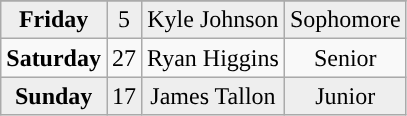<table class="wikitable non-sortable">
<tr>
</tr>
<tr style="background:#eeeeee;text-align:center;">
<td><strong>Friday</strong></td>
<td>5</td>
<td>Kyle Johnson</td>
<td>Sophomore</td>
</tr>
<tr style="text-align:center;">
<td><strong>Saturday</strong></td>
<td>27</td>
<td>Ryan Higgins</td>
<td>Senior</td>
</tr>
<tr style="background:#eeeeee;text-align:center;">
<td><strong>Sunday</strong></td>
<td>17</td>
<td>James Tallon</td>
<td>Junior</td>
</tr>
</table>
